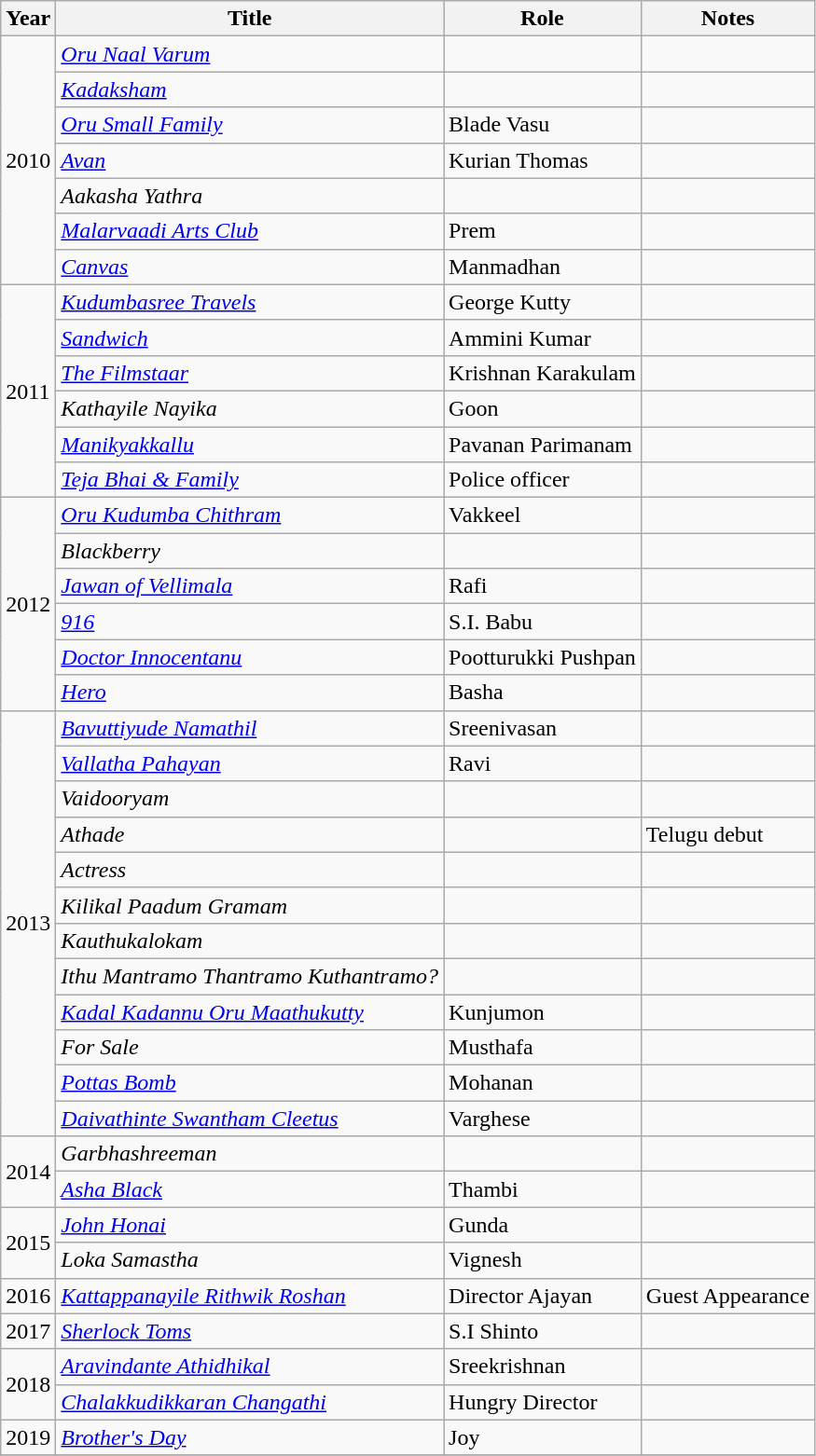<table class="wikitable sortable">
<tr>
<th>Year</th>
<th>Title</th>
<th>Role</th>
<th class="unsortable">Notes</th>
</tr>
<tr>
<td rowspan=7>2010</td>
<td><em><a href='#'>Oru Naal Varum</a></em></td>
<td></td>
<td></td>
</tr>
<tr>
<td><em><a href='#'>Kadaksham</a></em></td>
<td></td>
<td></td>
</tr>
<tr>
<td><em><a href='#'>Oru Small Family</a></em></td>
<td>Blade Vasu</td>
<td></td>
</tr>
<tr>
<td><em><a href='#'>Avan</a></em></td>
<td>Kurian Thomas</td>
<td></td>
</tr>
<tr>
<td><em>Aakasha Yathra</em></td>
<td></td>
<td></td>
</tr>
<tr>
<td><em><a href='#'>Malarvaadi Arts Club</a></em></td>
<td>Prem</td>
<td></td>
</tr>
<tr>
<td><em><a href='#'>Canvas</a></em></td>
<td>Manmadhan</td>
<td></td>
</tr>
<tr>
<td rowspan=6>2011</td>
<td><em><a href='#'>Kudumbasree Travels</a></em></td>
<td>George Kutty</td>
<td></td>
</tr>
<tr>
<td><em><a href='#'>Sandwich</a></em></td>
<td>Ammini Kumar</td>
<td></td>
</tr>
<tr>
<td><em><a href='#'>The Filmstaar</a></em></td>
<td>Krishnan Karakulam</td>
<td></td>
</tr>
<tr>
<td><em>Kathayile Nayika</em></td>
<td>Goon</td>
<td></td>
</tr>
<tr>
<td><em><a href='#'>Manikyakkallu</a></em></td>
<td>Pavanan Parimanam</td>
<td></td>
</tr>
<tr>
<td><em><a href='#'>Teja Bhai & Family</a></em></td>
<td>Police officer</td>
<td></td>
</tr>
<tr>
<td rowspan=6>2012</td>
<td><em><a href='#'>Oru Kudumba Chithram</a></em></td>
<td>Vakkeel</td>
<td></td>
</tr>
<tr>
<td><em>Blackberry</em></td>
<td></td>
<td></td>
</tr>
<tr>
<td><em><a href='#'>Jawan of Vellimala</a></em></td>
<td>Rafi</td>
<td></td>
</tr>
<tr>
<td><em><a href='#'>916</a></em></td>
<td>S.I. Babu</td>
<td></td>
</tr>
<tr>
<td><em><a href='#'>Doctor Innocentanu</a></em></td>
<td>Pootturukki Pushpan</td>
<td></td>
</tr>
<tr>
<td><em><a href='#'>Hero</a></em></td>
<td>Basha</td>
<td></td>
</tr>
<tr>
<td rowspan=12>2013</td>
<td><em><a href='#'>Bavuttiyude Namathil</a></em></td>
<td>Sreenivasan</td>
<td></td>
</tr>
<tr>
<td><em><a href='#'>Vallatha Pahayan</a></em></td>
<td>Ravi</td>
<td></td>
</tr>
<tr>
<td><em>Vaidooryam</em></td>
<td></td>
<td></td>
</tr>
<tr>
<td><em>Athade</em></td>
<td></td>
<td>Telugu debut</td>
</tr>
<tr>
<td><em>Actress</em></td>
<td></td>
<td></td>
</tr>
<tr>
<td><em>Kilikal Paadum Gramam</em></td>
<td></td>
<td></td>
</tr>
<tr>
<td><em>Kauthukalokam</em></td>
<td></td>
<td></td>
</tr>
<tr>
<td><em>Ithu Mantramo Thantramo Kuthantramo?</em></td>
<td></td>
<td></td>
</tr>
<tr>
<td><em><a href='#'>Kadal Kadannu Oru Maathukutty</a></em></td>
<td>Kunjumon</td>
<td></td>
</tr>
<tr>
<td><em>For Sale</em></td>
<td>Musthafa</td>
<td></td>
</tr>
<tr>
<td><em><a href='#'>Pottas Bomb</a></em></td>
<td>Mohanan</td>
<td></td>
</tr>
<tr>
<td><em><a href='#'>Daivathinte Swantham Cleetus</a></em></td>
<td>Varghese</td>
<td></td>
</tr>
<tr>
<td rowspan="2">2014</td>
<td><em>Garbhashreeman</em></td>
<td></td>
<td></td>
</tr>
<tr>
<td><em><a href='#'>Asha Black</a></em></td>
<td>Thambi</td>
<td></td>
</tr>
<tr>
<td rowspan=2>2015</td>
<td><em><a href='#'>John Honai</a></em></td>
<td>Gunda</td>
<td></td>
</tr>
<tr>
<td><em>Loka Samastha</em></td>
<td>Vignesh</td>
<td></td>
</tr>
<tr>
<td>2016</td>
<td><em><a href='#'>Kattappanayile Rithwik Roshan</a></em></td>
<td>Director Ajayan</td>
<td>Guest Appearance</td>
</tr>
<tr>
<td>2017</td>
<td><em><a href='#'>Sherlock Toms</a></em></td>
<td>S.I Shinto</td>
<td></td>
</tr>
<tr>
<td rowspan=2>2018</td>
<td><em><a href='#'>Aravindante Athidhikal</a></em></td>
<td>Sreekrishnan</td>
<td></td>
</tr>
<tr>
<td><em><a href='#'>Chalakkudikkaran Changathi</a></em></td>
<td>Hungry Director</td>
<td></td>
</tr>
<tr>
<td>2019</td>
<td><em><a href='#'>Brother's Day</a></em></td>
<td>Joy</td>
<td></td>
</tr>
<tr>
</tr>
</table>
